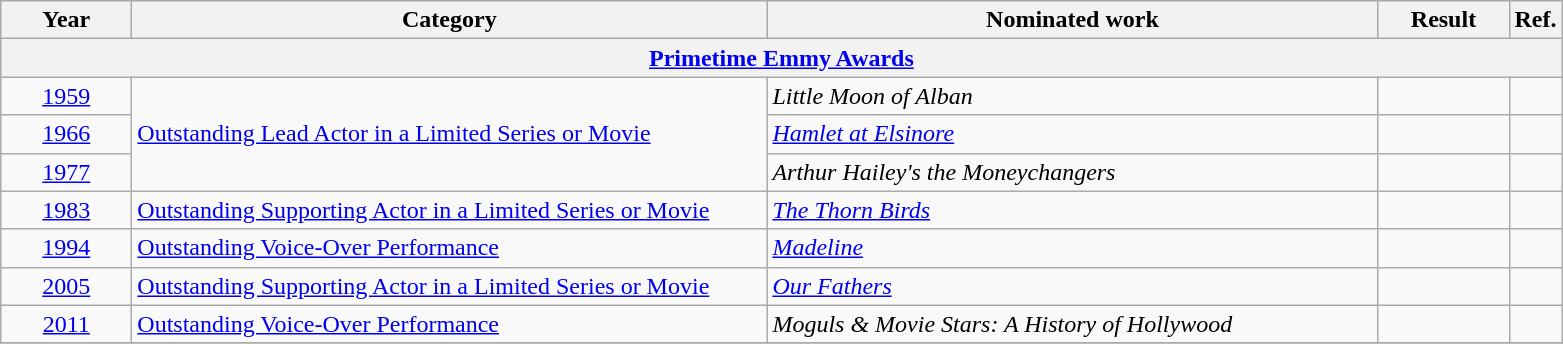<table class=wikitable>
<tr>
<th scope="col" style="width:5em;">Year</th>
<th scope="col" style="width:26em;">Category</th>
<th scope="col" style="width:25em;">Nominated work</th>
<th scope="col" style="width:5em;">Result</th>
<th>Ref.</th>
</tr>
<tr>
<th colspan=5><a href='#'>Primetime Emmy Awards</a></th>
</tr>
<tr>
<td style="text-align:center;"><a href='#'>1959</a></td>
<td rowspan=3><a href='#'>Outstanding Lead Actor in a Limited Series or Movie</a></td>
<td><em>Little Moon of Alban</em></td>
<td></td>
<td style="text-align:center;"></td>
</tr>
<tr>
<td style="text-align:center;"><a href='#'>1966</a></td>
<td><em><a href='#'>Hamlet at Elsinore</a></em></td>
<td></td>
<td style="text-align:center;"></td>
</tr>
<tr>
<td style="text-align:center;"><a href='#'>1977</a></td>
<td><em>Arthur Hailey's the Moneychangers</em></td>
<td></td>
<td style="text-align:center;"></td>
</tr>
<tr>
<td style="text-align:center;"><a href='#'>1983</a></td>
<td><a href='#'>Outstanding Supporting Actor in a Limited Series or Movie</a></td>
<td><em><a href='#'>The Thorn Birds</a></em></td>
<td></td>
<td style="text-align:center;"></td>
</tr>
<tr>
<td style="text-align:center;"><a href='#'>1994</a></td>
<td><a href='#'>Outstanding Voice-Over Performance</a></td>
<td><em><a href='#'>Madeline</a></em></td>
<td></td>
<td style="text-align:center;"></td>
</tr>
<tr>
<td style="text-align:center;"><a href='#'>2005</a></td>
<td><a href='#'>Outstanding Supporting Actor in a Limited Series or Movie</a></td>
<td><em><a href='#'>Our Fathers</a></em></td>
<td></td>
<td style="text-align:center;"></td>
</tr>
<tr>
<td style="text-align:center;"><a href='#'>2011</a></td>
<td><a href='#'>Outstanding Voice-Over Performance</a></td>
<td><em>Moguls & Movie Stars: A History of Hollywood</em></td>
<td></td>
<td style="text-align:center;"></td>
</tr>
<tr>
</tr>
</table>
